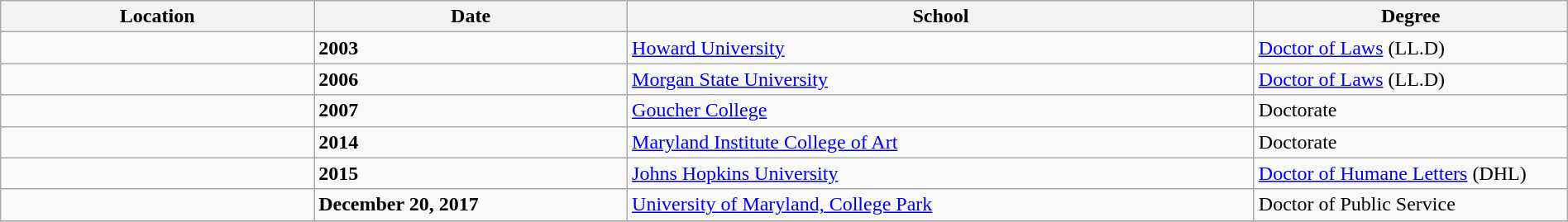<table class="wikitable" style="width:100%;">
<tr>
<th style="width:20%;">Location</th>
<th style="width:20%;">Date</th>
<th style="width:40%;">School</th>
<th style="width:20%;">Degree</th>
</tr>
<tr>
<td></td>
<td><strong>2003</strong></td>
<td><a href='#'>Howard University</a></td>
<td><a href='#'>Doctor of Laws</a> (LL.D)</td>
</tr>
<tr>
<td></td>
<td><strong>2006</strong></td>
<td><a href='#'>Morgan State University</a></td>
<td><a href='#'>Doctor of Laws</a> (LL.D)</td>
</tr>
<tr>
<td></td>
<td><strong>2007</strong></td>
<td><a href='#'>Goucher College</a></td>
<td>Doctorate</td>
</tr>
<tr>
<td></td>
<td><strong>2014</strong></td>
<td><a href='#'>Maryland Institute College of Art</a></td>
<td>Doctorate</td>
</tr>
<tr>
<td></td>
<td><strong>2015</strong></td>
<td><a href='#'>Johns Hopkins University</a></td>
<td><a href='#'>Doctor of Humane Letters</a> (DHL)</td>
</tr>
<tr>
<td></td>
<td><strong>December 20, 2017</strong></td>
<td><a href='#'>University of Maryland, College Park</a></td>
<td>Doctor of Public Service</td>
</tr>
<tr>
</tr>
</table>
